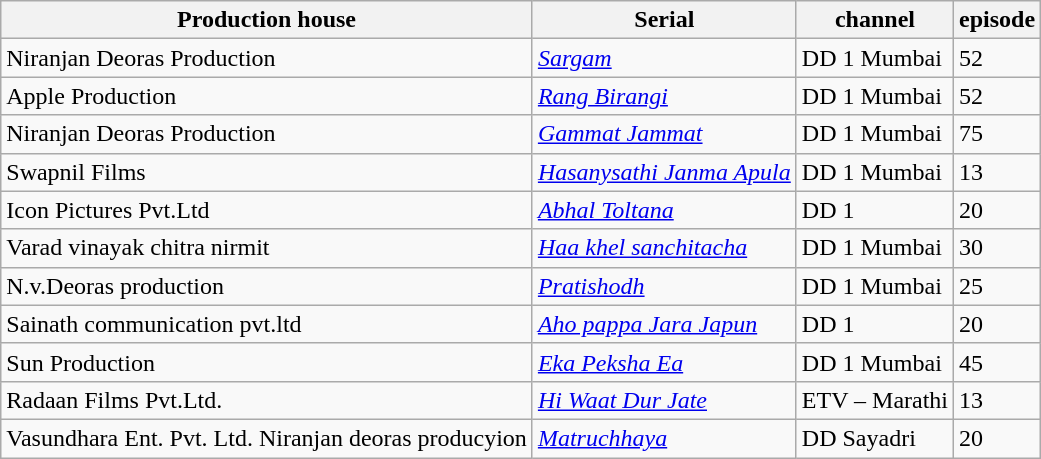<table class="wikitable">
<tr>
<th>Production house</th>
<th>Serial</th>
<th>channel</th>
<th>episode</th>
</tr>
<tr>
<td>Niranjan Deoras Production</td>
<td><em><a href='#'>Sargam</a></em></td>
<td>DD 1 Mumbai</td>
<td>52</td>
</tr>
<tr>
<td>Apple Production</td>
<td><em><a href='#'>Rang Birangi</a></em></td>
<td>DD 1 Mumbai</td>
<td>52</td>
</tr>
<tr>
<td>Niranjan Deoras Production</td>
<td><em><a href='#'>Gammat Jammat</a></em></td>
<td>DD 1 Mumbai</td>
<td>75</td>
</tr>
<tr>
<td>Swapnil Films</td>
<td><em><a href='#'>Hasanysathi Janma Apula</a></em></td>
<td>DD 1 Mumbai</td>
<td>13</td>
</tr>
<tr>
<td>Icon Pictures Pvt.Ltd</td>
<td><em><a href='#'>Abhal Toltana</a></em></td>
<td>DD 1</td>
<td>20</td>
</tr>
<tr>
<td>Varad vinayak chitra nirmit</td>
<td><em><a href='#'>Haa khel sanchitacha</a></em></td>
<td>DD 1 Mumbai</td>
<td>30</td>
</tr>
<tr>
<td>N.v.Deoras production</td>
<td><em><a href='#'>Pratishodh</a></em></td>
<td>DD 1 Mumbai</td>
<td>25</td>
</tr>
<tr>
<td>Sainath communication pvt.ltd</td>
<td><em><a href='#'>Aho pappa Jara Japun</a></em></td>
<td>DD 1</td>
<td>20</td>
</tr>
<tr>
<td>Sun Production</td>
<td><em><a href='#'>Eka Peksha Ea</a></em></td>
<td>DD 1 Mumbai</td>
<td>45</td>
</tr>
<tr>
<td>Radaan Films Pvt.Ltd.</td>
<td><em><a href='#'>Hi Waat Dur Jate</a></em></td>
<td>ETV – Marathi</td>
<td>13</td>
</tr>
<tr>
<td>Vasundhara Ent. Pvt. Ltd. Niranjan deoras producyion</td>
<td><em><a href='#'>Matruchhaya</a></em></td>
<td>DD Sayadri</td>
<td>20</td>
</tr>
</table>
